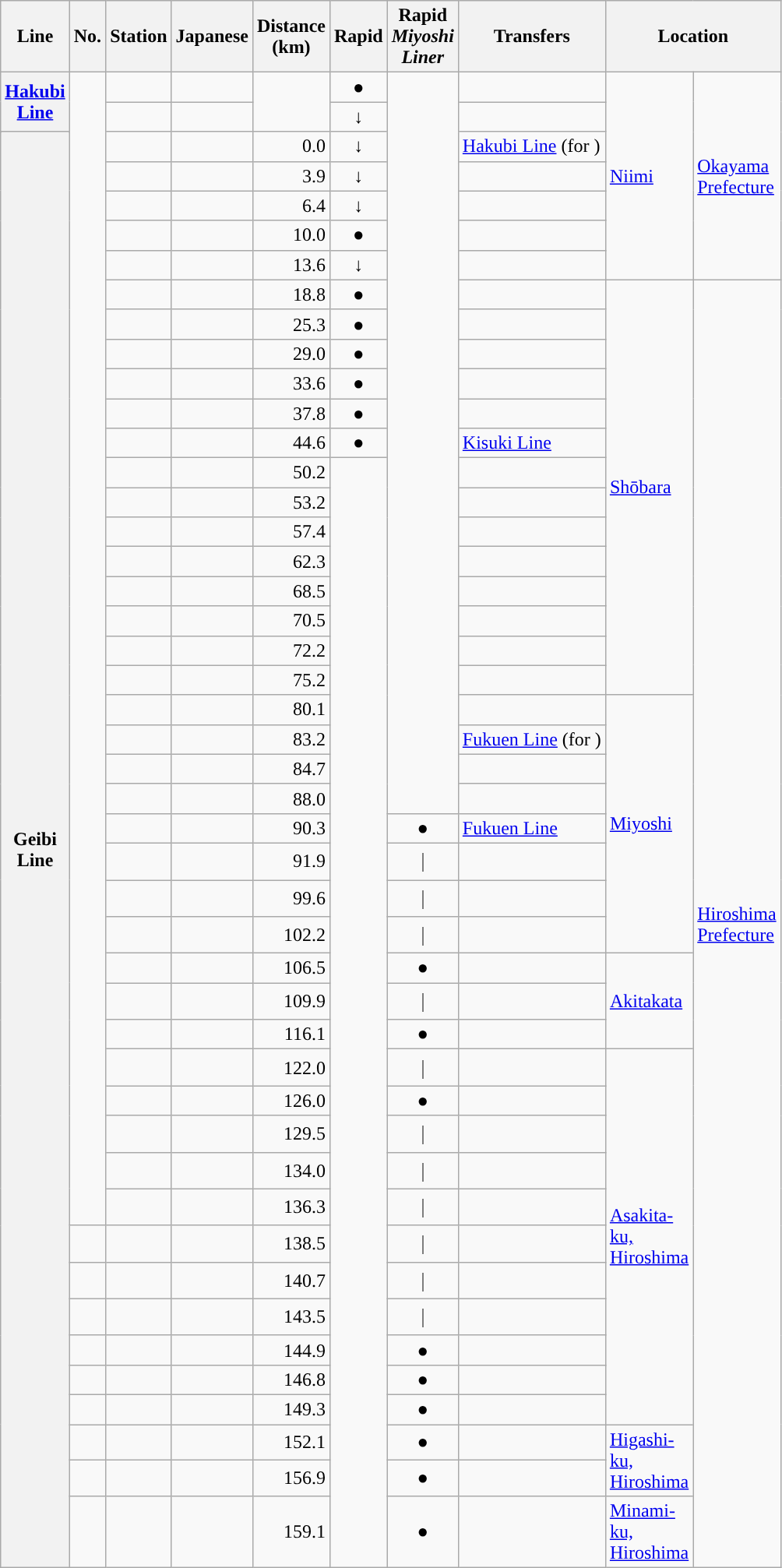<table class=wikitable>
<tr>
<th>Line</th>
<th>No.</th>
<th>Station</th>
<th>Japanese</th>
<th>Distance<br>(km)</th>
<th width="20px">Rapid</th>
<th width="20px">Rapid <em>Miyoshi Liner</em></th>
<th>Transfers</th>
<th colspan="2">Location</th>
</tr>
<tr>
<th width="20px" rowspan="3"><a href='#'>Hakubi Line</a></th>
<td rowspan="38"></td>
<td></td>
<td></td>
<td rowspan="2"> </td>
<td align="center">●</td>
<td rowspan="26"> </td>
<td></td>
<td width="20px" rowspan="8"><a href='#'>Niimi</a></td>
<td width="20px" rowspan="8"><a href='#'>Okayama Prefecture</a></td>
</tr>
<tr>
<td></td>
<td></td>
<td align="center">↓</td>
</tr>
<tr>
<td rowspan="2"></td>
<td rowspan="2"></td>
<td rowspan="2" align="right">0.0</td>
<td rowspan="2" align="center">↓</td>
<td rowspan="2"> <a href='#'>Hakubi Line</a> (for )</td>
</tr>
<tr>
<th width="20px" rowspan="44">Geibi Line</th>
</tr>
<tr>
<td></td>
<td></td>
<td align="right">3.9</td>
<td align="center">↓</td>
<td> </td>
</tr>
<tr>
<td></td>
<td></td>
<td align="right">6.4</td>
<td align="center">↓</td>
<td> </td>
</tr>
<tr>
<td></td>
<td></td>
<td align="right">10.0</td>
<td align="center">●</td>
<td> </td>
</tr>
<tr>
<td></td>
<td></td>
<td align="right">13.6</td>
<td align="center">↓</td>
<td> </td>
</tr>
<tr>
<td></td>
<td></td>
<td align="right">18.8</td>
<td align="center">●</td>
<td> </td>
<td rowspan="14"><a href='#'>Shōbara</a></td>
<td rowspan="39"><a href='#'>Hiroshima Prefecture</a></td>
</tr>
<tr>
<td></td>
<td></td>
<td align="right">25.3</td>
<td align="center">●</td>
<td> </td>
</tr>
<tr>
<td></td>
<td></td>
<td align="right">29.0</td>
<td align="center">●</td>
<td> </td>
</tr>
<tr>
<td></td>
<td></td>
<td align="right">33.6</td>
<td align="center">●</td>
<td> </td>
</tr>
<tr>
<td></td>
<td></td>
<td align="right">37.8</td>
<td align="center">●</td>
<td> </td>
</tr>
<tr>
<td></td>
<td></td>
<td align="right">44.6</td>
<td align="center">●</td>
<td> <a href='#'>Kisuki Line</a></td>
</tr>
<tr>
<td></td>
<td></td>
<td align="right">50.2</td>
<td rowspan="33"> </td>
<td> </td>
</tr>
<tr>
<td></td>
<td></td>
<td align="right">53.2</td>
<td> </td>
</tr>
<tr>
<td></td>
<td></td>
<td align="right">57.4</td>
<td> </td>
</tr>
<tr>
<td></td>
<td></td>
<td align="right">62.3</td>
<td> </td>
</tr>
<tr>
<td></td>
<td></td>
<td align="right">68.5</td>
<td> </td>
</tr>
<tr>
<td></td>
<td></td>
<td align="right">70.5</td>
<td> </td>
</tr>
<tr>
<td></td>
<td></td>
<td align="right">72.2</td>
<td> </td>
</tr>
<tr>
<td></td>
<td></td>
<td align="right">75.2</td>
<td> </td>
</tr>
<tr>
<td></td>
<td></td>
<td align="right">80.1</td>
<td> </td>
<td rowspan="8"><a href='#'>Miyoshi</a></td>
</tr>
<tr>
<td></td>
<td></td>
<td align="right">83.2</td>
<td> <a href='#'>Fukuen Line</a> (for )</td>
</tr>
<tr>
<td></td>
<td></td>
<td align="right">84.7</td>
<td> </td>
</tr>
<tr>
<td></td>
<td></td>
<td align="right">88.0</td>
<td> </td>
</tr>
<tr>
<td></td>
<td></td>
<td align="right">90.3</td>
<td align="center">●</td>
<td> <a href='#'>Fukuen Line</a></td>
</tr>
<tr>
<td></td>
<td></td>
<td align="right">91.9</td>
<td align="center">｜</td>
<td> </td>
</tr>
<tr>
<td></td>
<td></td>
<td align="right">99.6</td>
<td align="center">｜</td>
<td> </td>
</tr>
<tr>
<td></td>
<td></td>
<td align="right">102.2</td>
<td align="center">｜</td>
<td> </td>
</tr>
<tr>
<td></td>
<td></td>
<td align="right">106.5</td>
<td align="center">●</td>
<td> </td>
<td rowspan="3"><a href='#'>Akitakata</a></td>
</tr>
<tr>
<td></td>
<td></td>
<td align="right">109.9</td>
<td align="center">｜</td>
<td> </td>
</tr>
<tr>
<td></td>
<td></td>
<td align="right">116.1</td>
<td align="center">●</td>
<td> </td>
</tr>
<tr>
<td></td>
<td></td>
<td align="right">122.0</td>
<td align="center">｜</td>
<td> </td>
<td rowspan="11"><a href='#'>Asakita-ku, Hiroshima</a></td>
</tr>
<tr>
<td></td>
<td></td>
<td align="right">126.0</td>
<td align="center">●</td>
<td> </td>
</tr>
<tr>
<td></td>
<td></td>
<td align="right">129.5</td>
<td align="center">｜</td>
<td> </td>
</tr>
<tr>
<td></td>
<td></td>
<td align="right">134.0</td>
<td align="center">｜</td>
<td> </td>
</tr>
<tr>
<td></td>
<td></td>
<td align="right">136.3</td>
<td align="center">｜</td>
<td> </td>
</tr>
<tr>
<td></td>
<td></td>
<td></td>
<td align="right">138.5</td>
<td align="center">｜</td>
<td> </td>
</tr>
<tr>
<td></td>
<td></td>
<td></td>
<td align="right">140.7</td>
<td align="center">｜</td>
<td> </td>
</tr>
<tr>
<td></td>
<td></td>
<td></td>
<td align="right">143.5</td>
<td align="center">｜</td>
<td> </td>
</tr>
<tr>
<td></td>
<td></td>
<td></td>
<td align="right">144.9</td>
<td align="center">●</td>
<td> </td>
</tr>
<tr>
<td></td>
<td></td>
<td></td>
<td align="right">146.8</td>
<td align="center">●</td>
<td> </td>
</tr>
<tr>
<td></td>
<td></td>
<td></td>
<td align="right">149.3</td>
<td align="center">●</td>
<td> </td>
</tr>
<tr>
<td></td>
<td></td>
<td></td>
<td align="right">152.1</td>
<td align="center">●</td>
<td> </td>
<td rowspan="2"><a href='#'>Higashi-ku, Hiroshima</a></td>
</tr>
<tr>
<td></td>
<td></td>
<td></td>
<td align="right">156.9</td>
<td align="center">●</td>
<td> </td>
</tr>
<tr>
<td></td>
<td></td>
<td></td>
<td align="right">159.1</td>
<td align="center">●</td>
<td></td>
<td><a href='#'>Minami-ku, Hiroshima</a></td>
</tr>
</table>
